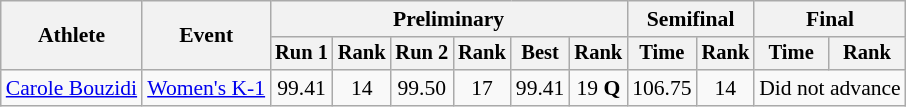<table class="wikitable" style="font-size:90%">
<tr>
<th rowspan=2>Athlete</th>
<th rowspan=2>Event</th>
<th colspan=6>Preliminary</th>
<th colspan=2>Semifinal</th>
<th colspan=2>Final</th>
</tr>
<tr style="font-size:95%">
<th>Run 1</th>
<th>Rank</th>
<th>Run 2</th>
<th>Rank</th>
<th>Best</th>
<th>Rank</th>
<th>Time</th>
<th>Rank</th>
<th>Time</th>
<th>Rank</th>
</tr>
<tr align=center>
<td align=left><a href='#'>Carole Bouzidi</a></td>
<td align=left><a href='#'>Women's K-1</a></td>
<td>99.41</td>
<td>14</td>
<td>99.50</td>
<td>17</td>
<td>99.41</td>
<td>19 <strong>Q</strong></td>
<td>106.75</td>
<td>14</td>
<td colspan=2>Did not advance</td>
</tr>
</table>
